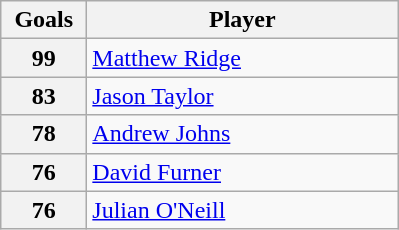<table class="wikitable" style="text-align:left;">
<tr>
<th width=50>Goals</th>
<th width=200>Player</th>
</tr>
<tr>
<th>99</th>
<td> <a href='#'>Matthew Ridge</a></td>
</tr>
<tr>
<th>83</th>
<td> <a href='#'>Jason Taylor</a></td>
</tr>
<tr>
<th>78</th>
<td> <a href='#'>Andrew Johns</a></td>
</tr>
<tr>
<th>76</th>
<td> <a href='#'>David Furner</a></td>
</tr>
<tr>
<th>76</th>
<td> <a href='#'>Julian O'Neill</a></td>
</tr>
</table>
